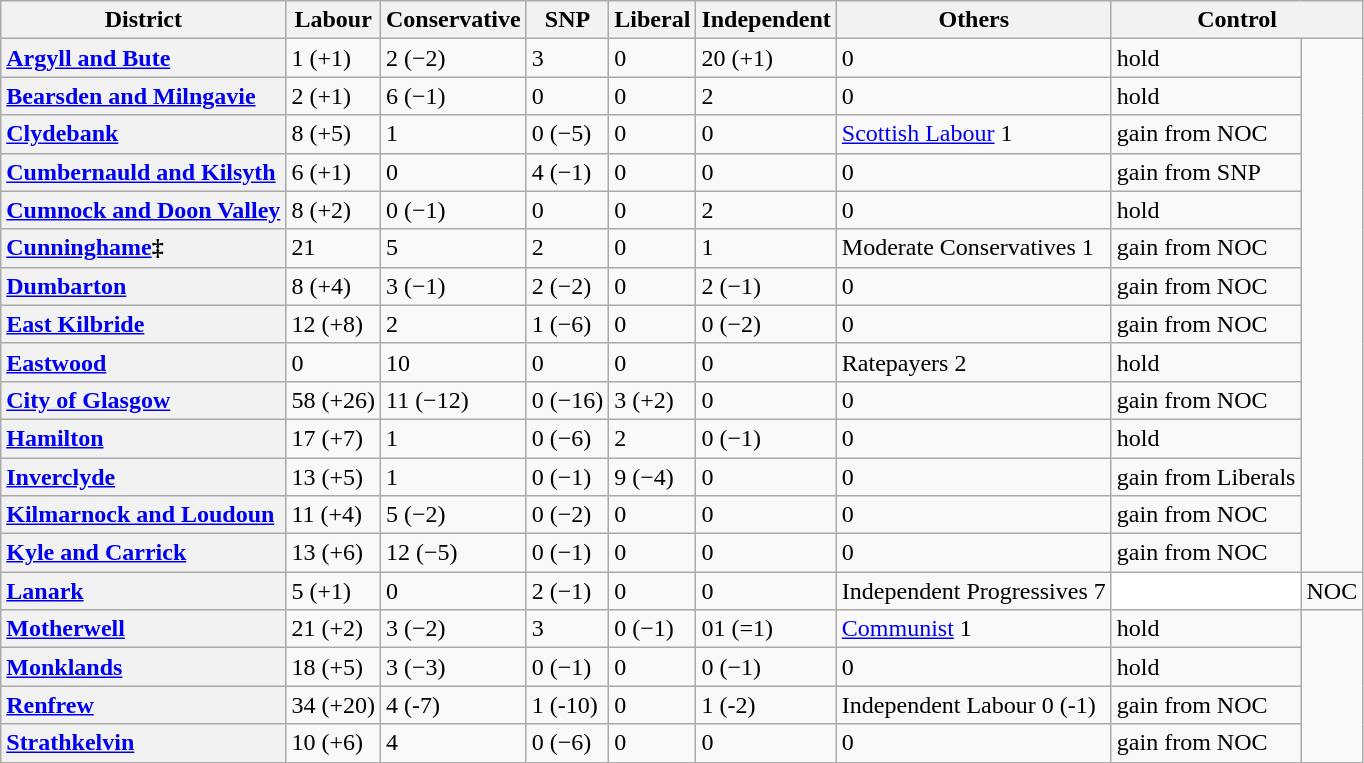<table class="wikitable">
<tr>
<th scope="col">District</th>
<th scope="col">Labour</th>
<th scope="col">Conservative</th>
<th scope="col">SNP</th>
<th scope="col">Liberal</th>
<th scope="col">Independent</th>
<th scope="col">Others</th>
<th scope="col" colspan=2>Control<br></th>
</tr>
<tr>
<th scope="row" style="text-align: left;"><a href='#'>Argyll and Bute</a></th>
<td>1 (+1)</td>
<td>2 (−2)</td>
<td>3</td>
<td>0</td>
<td>20 (+1)</td>
<td>0</td>
<td> hold</td>
</tr>
<tr>
<th scope="row" style="text-align: left;"><a href='#'>Bearsden and Milngavie</a></th>
<td>2 (+1)</td>
<td>6 (−1)</td>
<td>0</td>
<td>0</td>
<td>2</td>
<td>0</td>
<td> hold</td>
</tr>
<tr>
<th scope="row" style="text-align: left;"><a href='#'>Clydebank</a></th>
<td>8 (+5)</td>
<td>1</td>
<td>0 (−5)</td>
<td>0</td>
<td>0</td>
<td><a href='#'>Scottish Labour</a> 1</td>
<td> gain from NOC</td>
</tr>
<tr>
<th scope="row" style="text-align: left;"><a href='#'>Cumbernauld and Kilsyth</a></th>
<td>6 (+1)</td>
<td>0</td>
<td>4 (−1)</td>
<td>0</td>
<td>0</td>
<td>0</td>
<td> gain from SNP</td>
</tr>
<tr>
<th scope="row" style="text-align: left;"><a href='#'>Cumnock and Doon Valley</a></th>
<td>8 (+2)</td>
<td>0 (−1)</td>
<td>0</td>
<td>0</td>
<td>2</td>
<td>0</td>
<td> hold</td>
</tr>
<tr>
<th scope="row" style="text-align: left;"><a href='#'>Cunninghame</a>‡</th>
<td>21</td>
<td>5</td>
<td>2</td>
<td>0</td>
<td>1</td>
<td>Moderate Conservatives 1</td>
<td> gain from NOC</td>
</tr>
<tr>
<th scope="row" style="text-align: left;"><a href='#'>Dumbarton</a></th>
<td>8 (+4)</td>
<td>3 (−1)</td>
<td>2 (−2)</td>
<td>0</td>
<td>2 (−1)</td>
<td>0</td>
<td> gain from NOC</td>
</tr>
<tr>
<th scope="row" style="text-align: left;"><a href='#'>East Kilbride</a></th>
<td>12 (+8)</td>
<td>2</td>
<td>1 (−6)</td>
<td>0</td>
<td>0 (−2)</td>
<td>0</td>
<td> gain from NOC</td>
</tr>
<tr>
<th scope="row" style="text-align: left;"><a href='#'>Eastwood</a></th>
<td>0</td>
<td>10</td>
<td>0</td>
<td>0</td>
<td>0</td>
<td>Ratepayers 2</td>
<td> hold</td>
</tr>
<tr>
<th scope="row" style="text-align: left;"><a href='#'>City of Glasgow</a></th>
<td>58 (+26)</td>
<td>11 (−12)</td>
<td>0 (−16)</td>
<td>3 (+2)</td>
<td>0</td>
<td>0</td>
<td> gain from NOC</td>
</tr>
<tr>
<th scope="row" style="text-align: left;"><a href='#'>Hamilton</a></th>
<td>17 (+7)</td>
<td>1</td>
<td>0 (−6)</td>
<td>2</td>
<td>0 (−1)</td>
<td>0</td>
<td> hold</td>
</tr>
<tr>
<th scope="row" style="text-align: left;"><a href='#'>Inverclyde</a></th>
<td>13 (+5)</td>
<td>1</td>
<td>0 (−1)</td>
<td>9 (−4)</td>
<td>0</td>
<td>0</td>
<td> gain from Liberals</td>
</tr>
<tr>
<th scope="row" style="text-align: left;"><a href='#'>Kilmarnock and Loudoun</a></th>
<td>11 (+4)</td>
<td>5 (−2)</td>
<td>0 (−2)</td>
<td>0</td>
<td>0</td>
<td>0</td>
<td> gain from NOC</td>
</tr>
<tr>
<th scope="row" style="text-align: left;"><a href='#'>Kyle and Carrick</a></th>
<td>13 (+6)</td>
<td>12 (−5)</td>
<td>0 (−1)</td>
<td>0</td>
<td>0</td>
<td>0</td>
<td> gain from NOC</td>
</tr>
<tr>
<th scope="row" style="text-align: left;"><a href='#'>Lanark</a></th>
<td>5 (+1)</td>
<td>0</td>
<td>2 (−1)</td>
<td>0</td>
<td>0</td>
<td>Independent Progressives 7</td>
<td bgcolor=white></td>
<td>NOC</td>
</tr>
<tr>
<th scope="row" style="text-align: left;"><a href='#'>Motherwell</a></th>
<td>21 (+2)</td>
<td>3 (−2)</td>
<td>3</td>
<td>0 (−1)</td>
<td>01 (=1)</td>
<td><a href='#'>Communist</a> 1</td>
<td> hold</td>
</tr>
<tr>
<th scope="row" style="text-align: left;"><a href='#'>Monklands</a></th>
<td>18 (+5)</td>
<td>3 (−3)</td>
<td>0 (−1)</td>
<td>0</td>
<td>0 (−1)</td>
<td>0</td>
<td> hold</td>
</tr>
<tr>
<th scope="row" style="text-align: left;"><a href='#'>Renfrew</a></th>
<td>34 (+20)</td>
<td>4 (-7)</td>
<td>1 (-10)</td>
<td>0</td>
<td>1 (-2)</td>
<td>Independent Labour 0 (-1)</td>
<td> gain from NOC</td>
</tr>
<tr>
<th scope="row" style="text-align: left;"><a href='#'>Strathkelvin</a></th>
<td>10 (+6)</td>
<td>4</td>
<td>0 (−6)</td>
<td>0</td>
<td>0</td>
<td>0</td>
<td> gain from NOC</td>
</tr>
</table>
